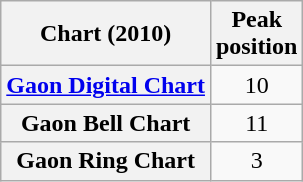<table class="wikitable plainrowheaders sortable" style="text-align:center;" border="1">
<tr>
<th scope="col">Chart (2010)</th>
<th scope="col">Peak<br>position</th>
</tr>
<tr>
<th scope="row"><a href='#'>Gaon Digital Chart</a></th>
<td>10</td>
</tr>
<tr>
<th scope="row">Gaon Bell Chart</th>
<td>11</td>
</tr>
<tr>
<th scope="row">Gaon Ring Chart</th>
<td>3</td>
</tr>
</table>
